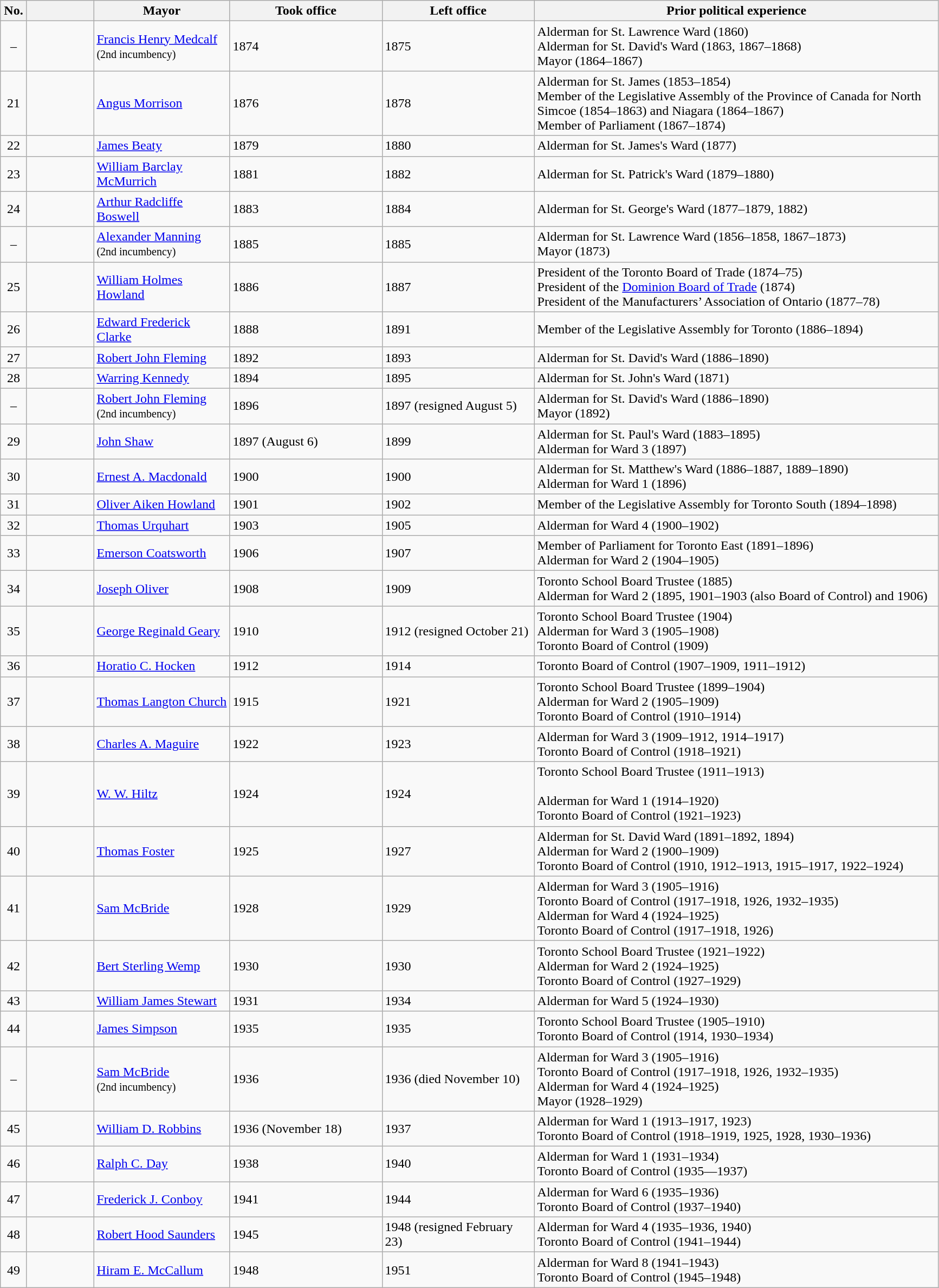<table class="sortable wikitable" style="text-align:left; font-size:100%;">
<tr valign=bottom>
<th width="25px">No.</th>
<th width="75px"></th>
<th width="160px">Mayor</th>
<th width="180px">Took office</th>
<th width="180px">Left office</th>
<th width="490px">Prior political experience</th>
</tr>
<tr>
<td align="center">–</td>
<td></td>
<td><a href='#'>Francis Henry Medcalf</a> <br><small>(2nd incumbency)</small></td>
<td>1874</td>
<td>1875</td>
<td>Alderman for St. Lawrence Ward (1860)<br>Alderman for St. David's Ward (1863, 1867–1868)<br>Mayor (1864–1867)</td>
</tr>
<tr>
<td align="center">21</td>
<td></td>
<td><a href='#'>Angus Morrison</a></td>
<td>1876</td>
<td>1878</td>
<td>Alderman for St. James (1853–1854)<br>Member of the Legislative Assembly of the Province of Canada for North Simcoe (1854–1863) and Niagara (1864–1867)<br> Member of Parliament (1867–1874)</td>
</tr>
<tr>
<td align="center">22</td>
<td></td>
<td><a href='#'>James Beaty</a></td>
<td>1879</td>
<td>1880</td>
<td>Alderman for St. James's Ward (1877)</td>
</tr>
<tr>
<td align="center">23</td>
<td></td>
<td><a href='#'>William Barclay McMurrich</a></td>
<td>1881</td>
<td>1882</td>
<td>Alderman for St. Patrick's Ward (1879–1880)</td>
</tr>
<tr>
<td align="center">24</td>
<td></td>
<td><a href='#'>Arthur Radcliffe Boswell</a></td>
<td>1883</td>
<td>1884</td>
<td>Alderman for St. George's Ward (1877–1879, 1882)</td>
</tr>
<tr>
<td align="center">–</td>
<td></td>
<td><a href='#'>Alexander Manning</a> <br><small>(2nd incumbency)</small></td>
<td>1885</td>
<td>1885</td>
<td>Alderman for St. Lawrence Ward (1856–1858, 1867–1873)<br>Mayor (1873)</td>
</tr>
<tr>
<td align="center">25</td>
<td></td>
<td><a href='#'>William Holmes Howland</a></td>
<td>1886</td>
<td>1887</td>
<td>President of the Toronto Board of Trade (1874–75)<br>President of the <a href='#'>Dominion Board of Trade</a> (1874)<br>President of the Manufacturers’ Association of Ontario (1877–78)</td>
</tr>
<tr>
<td align="center">26</td>
<td></td>
<td><a href='#'>Edward Frederick Clarke</a></td>
<td>1888</td>
<td>1891</td>
<td>Member of the Legislative Assembly for Toronto (1886–1894)</td>
</tr>
<tr>
<td align="center">27</td>
<td></td>
<td><a href='#'>Robert John Fleming</a></td>
<td>1892</td>
<td>1893</td>
<td>Alderman for St. David's Ward (1886–1890)</td>
</tr>
<tr>
<td align="center">28</td>
<td></td>
<td><a href='#'>Warring Kennedy</a></td>
<td>1894</td>
<td>1895</td>
<td>Alderman for St. John's Ward (1871)</td>
</tr>
<tr>
<td align="center">–</td>
<td></td>
<td><a href='#'>Robert John Fleming</a><br><small>(2nd incumbency)</small></td>
<td>1896</td>
<td>1897 (resigned August 5)</td>
<td>Alderman for St. David's Ward (1886–1890)<br>Mayor (1892)</td>
</tr>
<tr>
<td align="center">29</td>
<td></td>
<td><a href='#'>John Shaw</a></td>
<td>1897 (August 6)</td>
<td>1899</td>
<td>Alderman for St. Paul's Ward (1883–1895)<br>Alderman for Ward 3 (1897)</td>
</tr>
<tr>
<td align="center">30</td>
<td></td>
<td><a href='#'>Ernest A. Macdonald</a></td>
<td>1900</td>
<td>1900</td>
<td>Alderman for St. Matthew's Ward (1886–1887, 1889–1890)<br>Alderman for Ward 1 (1896)</td>
</tr>
<tr>
<td align="center">31</td>
<td></td>
<td><a href='#'>Oliver Aiken Howland</a></td>
<td>1901</td>
<td>1902</td>
<td>Member of the Legislative Assembly for Toronto South (1894–1898)</td>
</tr>
<tr>
<td align="center">32</td>
<td></td>
<td><a href='#'>Thomas Urquhart</a></td>
<td>1903</td>
<td>1905</td>
<td>Alderman for Ward 4 (1900–1902)</td>
</tr>
<tr>
<td align="center">33</td>
<td></td>
<td><a href='#'>Emerson Coatsworth</a></td>
<td>1906</td>
<td>1907</td>
<td>Member of Parliament for Toronto East (1891–1896)<br>Alderman for Ward 2 (1904–1905)</td>
</tr>
<tr>
<td align="center">34</td>
<td></td>
<td><a href='#'>Joseph Oliver</a></td>
<td>1908</td>
<td>1909</td>
<td>Toronto School Board Trustee (1885)<br>Alderman for Ward 2 (1895, 1901–1903 (also Board of Control) and 1906)</td>
</tr>
<tr>
<td align="center">35</td>
<td></td>
<td><a href='#'>George Reginald Geary</a></td>
<td>1910</td>
<td>1912 (resigned October 21)</td>
<td>Toronto School Board Trustee (1904)<br>Alderman for Ward 3 (1905–1908)<br>Toronto Board of Control (1909)</td>
</tr>
<tr>
<td align="center">36</td>
<td></td>
<td><a href='#'>Horatio C. Hocken</a></td>
<td>1912</td>
<td>1914</td>
<td>Toronto Board of Control (1907–1909, 1911–1912)</td>
</tr>
<tr>
<td align="center">37</td>
<td></td>
<td><a href='#'>Thomas Langton Church</a></td>
<td>1915</td>
<td>1921</td>
<td>Toronto School Board Trustee (1899–1904)<br>Alderman for Ward 2 (1905–1909)<br>Toronto Board of Control (1910–1914)</td>
</tr>
<tr>
<td align="center">38</td>
<td></td>
<td><a href='#'>Charles A. Maguire</a></td>
<td>1922</td>
<td>1923</td>
<td>Alderman for Ward 3 (1909–1912, 1914–1917)<br>Toronto Board of Control (1918–1921)</td>
</tr>
<tr>
<td align="center">39</td>
<td></td>
<td><a href='#'>W. W. Hiltz</a></td>
<td>1924</td>
<td>1924</td>
<td>Toronto School Board Trustee (1911–1913)<br><br>Alderman for Ward 1 (1914–1920)<br>Toronto Board of Control (1921–1923)</td>
</tr>
<tr>
<td align="center">40</td>
<td></td>
<td><a href='#'>Thomas Foster</a></td>
<td>1925</td>
<td>1927</td>
<td>Alderman for St. David Ward (1891–1892, 1894)<br>Alderman for Ward 2 (1900–1909)<br>Toronto Board of Control (1910, 1912–1913, 1915–1917, 1922–1924)</td>
</tr>
<tr>
<td align="center">41</td>
<td></td>
<td><a href='#'>Sam McBride</a></td>
<td>1928</td>
<td>1929</td>
<td>Alderman for Ward 3 (1905–1916)<br>Toronto Board of Control (1917–1918, 1926, 1932–1935)<br>Alderman for Ward 4 (1924–1925)<br>Toronto Board of Control (1917–1918, 1926)</td>
</tr>
<tr>
<td align="center">42</td>
<td></td>
<td><a href='#'>Bert Sterling Wemp</a></td>
<td>1930</td>
<td>1930</td>
<td>Toronto School Board Trustee (1921–1922)<br>Alderman for Ward 2 (1924–1925)<br>Toronto Board of Control (1927–1929)</td>
</tr>
<tr>
<td align="center">43</td>
<td></td>
<td><a href='#'>William James Stewart</a></td>
<td>1931</td>
<td>1934</td>
<td>Alderman for Ward 5 (1924–1930)</td>
</tr>
<tr>
<td align="center">44</td>
<td></td>
<td><a href='#'>James Simpson</a></td>
<td>1935</td>
<td>1935</td>
<td>Toronto School Board Trustee (1905–1910)<br>Toronto Board of Control (1914, 1930–1934)</td>
</tr>
<tr>
<td align="center">–</td>
<td></td>
<td><a href='#'>Sam McBride</a><br><small>(2nd incumbency)</small></td>
<td>1936</td>
<td>1936 (died November 10)</td>
<td>Alderman for Ward 3 (1905–1916)<br>Toronto Board of Control (1917–1918, 1926, 1932–1935)<br>Alderman for Ward 4 (1924–1925)<br>Mayor (1928–1929)</td>
</tr>
<tr>
<td align="center">45</td>
<td></td>
<td><a href='#'>William D. Robbins</a></td>
<td>1936 (November 18)</td>
<td>1937</td>
<td>Alderman for Ward 1 (1913–1917, 1923)<br>Toronto Board of Control (1918–1919, 1925, 1928, 1930–1936)</td>
</tr>
<tr>
<td align="center">46</td>
<td></td>
<td><a href='#'>Ralph C. Day</a></td>
<td>1938</td>
<td>1940</td>
<td>Alderman for Ward 1 (1931–1934)<br>Toronto Board of Control (1935—1937)</td>
</tr>
<tr>
<td align="center">47</td>
<td></td>
<td><a href='#'>Frederick J. Conboy</a></td>
<td>1941</td>
<td>1944</td>
<td>Alderman for Ward 6 (1935–1936)<br>Toronto Board of Control (1937–1940)</td>
</tr>
<tr>
<td align="center">48</td>
<td></td>
<td><a href='#'>Robert Hood Saunders</a></td>
<td>1945</td>
<td>1948 (resigned February 23)</td>
<td>Alderman for Ward 4 (1935–1936, 1940)<br>Toronto Board of Control (1941–1944)</td>
</tr>
<tr>
<td align="center">49</td>
<td></td>
<td><a href='#'>Hiram E. McCallum</a></td>
<td>1948</td>
<td>1951</td>
<td>Alderman for Ward 8 (1941–1943)<br>Toronto Board of Control (1945–1948)</td>
</tr>
</table>
